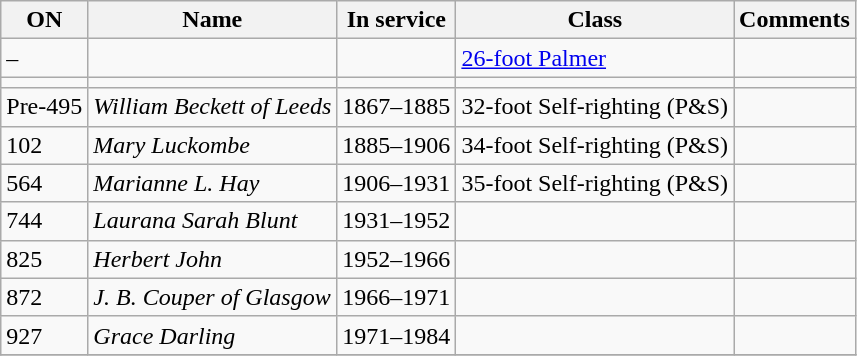<table class="wikitable">
<tr>
<th>ON</th>
<th>Name</th>
<th>In service</th>
<th>Class</th>
<th>Comments</th>
</tr>
<tr>
<td>–</td>
<td></td>
<td></td>
<td><a href='#'>26-foot Palmer</a></td>
<td><br></td>
</tr>
<tr>
<td></td>
<td></td>
<td></td>
<td></td>
<td></td>
</tr>
<tr>
<td>Pre-495</td>
<td><em>William Beckett of Leeds</em></td>
<td>1867–1885</td>
<td>32-foot Self-righting (P&S)</td>
<td></td>
</tr>
<tr>
<td>102</td>
<td><em>Mary Luckombe</em></td>
<td>1885–1906</td>
<td>34-foot Self-righting (P&S)</td>
<td></td>
</tr>
<tr>
<td>564</td>
<td><em>Marianne L. Hay</em></td>
<td>1906–1931</td>
<td>35-foot Self-righting (P&S)</td>
<td></td>
</tr>
<tr>
<td>744</td>
<td><em>Laurana Sarah Blunt</em></td>
<td>1931–1952</td>
<td></td>
<td></td>
</tr>
<tr>
<td>825</td>
<td><em>Herbert John</em></td>
<td>1952–1966</td>
<td></td>
<td></td>
</tr>
<tr>
<td>872</td>
<td><em>J. B. Couper of Glasgow</em></td>
<td>1966–1971</td>
<td></td>
<td></td>
</tr>
<tr>
<td>927</td>
<td><em>Grace Darling</em></td>
<td>1971–1984</td>
<td></td>
<td></td>
</tr>
<tr>
</tr>
</table>
